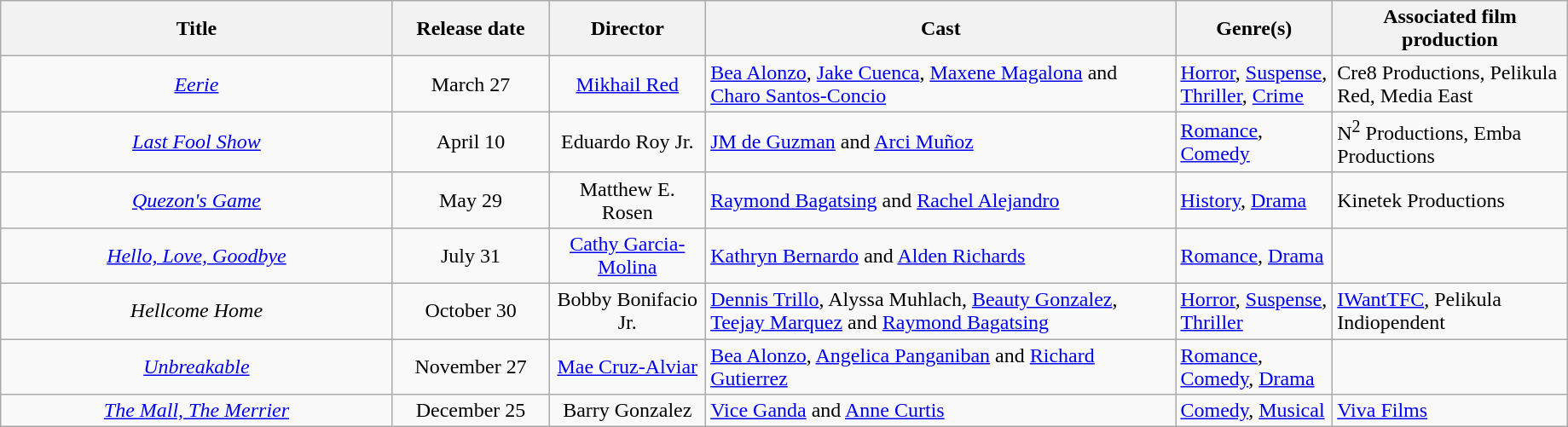<table class="wikitable" style="width:97%">
<tr>
<th style="width:25%;">Title</th>
<th style="width:10%;">Release date</th>
<th style="width:10%;">Director</th>
<th style="width:30%;">Cast</th>
<th style="width:10%;">Genre(s)</th>
<th style="width:15%;">Associated film production</th>
</tr>
<tr>
<td style="text-align: center;"><em><a href='#'>Eerie</a></em></td>
<td style="text-align: center;">March 27</td>
<td style="text-align: center;"><a href='#'>Mikhail Red</a></td>
<td><a href='#'>Bea Alonzo</a>, <a href='#'>Jake Cuenca</a>, <a href='#'>Maxene Magalona</a> and <a href='#'>Charo Santos-Concio</a></td>
<td><a href='#'>Horror</a>, <a href='#'>Suspense</a>, <a href='#'>Thriller</a>, <a href='#'>Crime</a></td>
<td>Cre8 Productions, Pelikula Red, Media East</td>
</tr>
<tr>
<td style="text-align: center;"><em><a href='#'>Last Fool Show</a></em></td>
<td style="text-align: center;">April 10</td>
<td style="text-align: center;">Eduardo Roy Jr.</td>
<td><a href='#'>JM de Guzman</a> and <a href='#'>Arci Muñoz</a></td>
<td><a href='#'>Romance</a>, <a href='#'>Comedy</a></td>
<td>N<sup>2</sup> Productions, Emba Productions</td>
</tr>
<tr>
<td style="text-align: center;"><em><a href='#'>Quezon's Game</a></em></td>
<td style="text-align: center;">May 29</td>
<td style="text-align: center;">Matthew E. Rosen</td>
<td><a href='#'>Raymond Bagatsing</a> and <a href='#'>Rachel Alejandro</a></td>
<td><a href='#'>History</a>, <a href='#'>Drama</a></td>
<td>Kinetek Productions</td>
</tr>
<tr>
<td style="text-align: center;"><em><a href='#'>Hello, Love, Goodbye</a></em></td>
<td style="text-align: center;">July 31</td>
<td style="text-align: center;"><a href='#'>Cathy Garcia-Molina</a></td>
<td><a href='#'>Kathryn Bernardo</a> and <a href='#'>Alden Richards</a></td>
<td><a href='#'>Romance</a>, <a href='#'>Drama</a></td>
<td></td>
</tr>
<tr>
<td style="text-align: center;"><em>Hellcome Home</em></td>
<td style="text-align: center;">October 30</td>
<td style="text-align: center;">Bobby Bonifacio Jr.</td>
<td><a href='#'>Dennis Trillo</a>, Alyssa Muhlach, <a href='#'>Beauty Gonzalez</a>, <a href='#'>Teejay Marquez</a> and <a href='#'>Raymond Bagatsing</a></td>
<td><a href='#'>Horror</a>, <a href='#'>Suspense</a>, <a href='#'>Thriller</a></td>
<td><a href='#'>IWantTFC</a>, Pelikula Indiopendent</td>
</tr>
<tr>
<td style="text-align: center;"><em><a href='#'>Unbreakable</a></em></td>
<td style="text-align: center;">November 27</td>
<td style="text-align: center;"><a href='#'>Mae Cruz-Alviar</a></td>
<td><a href='#'>Bea Alonzo</a>, <a href='#'>Angelica Panganiban</a> and <a href='#'>Richard Gutierrez</a></td>
<td><a href='#'>Romance</a>, <a href='#'>Comedy</a>, <a href='#'>Drama</a></td>
<td></td>
</tr>
<tr>
<td style="text-align: center;"><em><a href='#'>The Mall, The Merrier</a></em></td>
<td style="text-align: center;">December 25</td>
<td style="text-align: center;">Barry Gonzalez</td>
<td><a href='#'>Vice Ganda</a> and <a href='#'>Anne Curtis</a></td>
<td><a href='#'>Comedy</a>, <a href='#'>Musical</a></td>
<td><a href='#'>Viva Films</a></td>
</tr>
</table>
